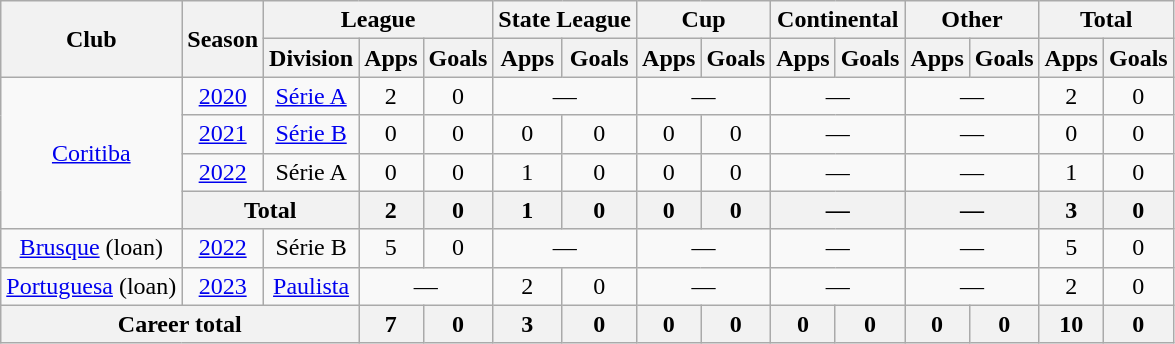<table class="wikitable" style="text-align: center">
<tr>
<th rowspan="2">Club</th>
<th rowspan="2">Season</th>
<th colspan="3">League</th>
<th colspan="2">State League</th>
<th colspan="2">Cup</th>
<th colspan="2">Continental</th>
<th colspan="2">Other</th>
<th colspan="2">Total</th>
</tr>
<tr>
<th>Division</th>
<th>Apps</th>
<th>Goals</th>
<th>Apps</th>
<th>Goals</th>
<th>Apps</th>
<th>Goals</th>
<th>Apps</th>
<th>Goals</th>
<th>Apps</th>
<th>Goals</th>
<th>Apps</th>
<th>Goals</th>
</tr>
<tr>
<td rowspan="4"><a href='#'>Coritiba</a></td>
<td><a href='#'>2020</a></td>
<td><a href='#'>Série A</a></td>
<td>2</td>
<td>0</td>
<td colspan="2">—</td>
<td colspan="2">—</td>
<td colspan="2">—</td>
<td colspan="2">—</td>
<td>2</td>
<td>0</td>
</tr>
<tr>
<td><a href='#'>2021</a></td>
<td><a href='#'>Série B</a></td>
<td>0</td>
<td>0</td>
<td>0</td>
<td>0</td>
<td>0</td>
<td>0</td>
<td colspan="2">—</td>
<td colspan="2">—</td>
<td>0</td>
<td>0</td>
</tr>
<tr>
<td><a href='#'>2022</a></td>
<td>Série A</td>
<td>0</td>
<td>0</td>
<td>1</td>
<td>0</td>
<td>0</td>
<td>0</td>
<td colspan="2">—</td>
<td colspan="2">—</td>
<td>1</td>
<td>0</td>
</tr>
<tr>
<th colspan="2"><strong>Total</strong></th>
<th>2</th>
<th>0</th>
<th>1</th>
<th>0</th>
<th>0</th>
<th>0</th>
<th colspan="2">—</th>
<th colspan="2">—</th>
<th>3</th>
<th>0</th>
</tr>
<tr>
<td><a href='#'>Brusque</a> (loan)</td>
<td><a href='#'>2022</a></td>
<td>Série B</td>
<td>5</td>
<td>0</td>
<td colspan="2">—</td>
<td colspan="2">—</td>
<td colspan="2">—</td>
<td colspan="2">—</td>
<td>5</td>
<td>0</td>
</tr>
<tr>
<td><a href='#'>Portuguesa</a> (loan)</td>
<td><a href='#'>2023</a></td>
<td><a href='#'>Paulista</a></td>
<td colspan="2">—</td>
<td>2</td>
<td>0</td>
<td colspan="2">—</td>
<td colspan="2">—</td>
<td colspan="2">—</td>
<td>2</td>
<td>0</td>
</tr>
<tr>
<th colspan="3"><strong>Career total</strong></th>
<th>7</th>
<th>0</th>
<th>3</th>
<th>0</th>
<th>0</th>
<th>0</th>
<th>0</th>
<th>0</th>
<th>0</th>
<th>0</th>
<th>10</th>
<th>0</th>
</tr>
</table>
